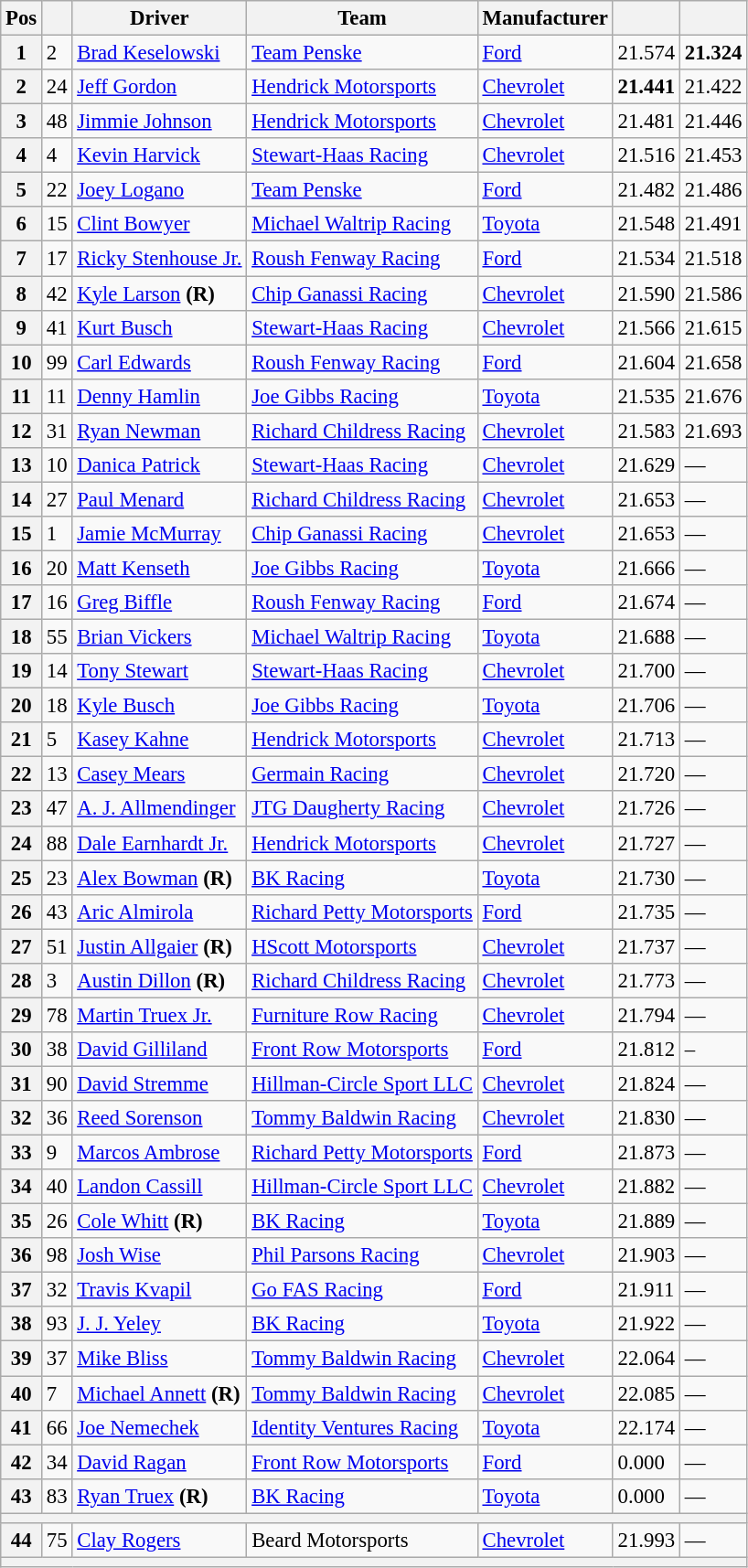<table class="wikitable" style="font-size:95%">
<tr>
<th>Pos</th>
<th></th>
<th>Driver</th>
<th>Team</th>
<th>Manufacturer</th>
<th></th>
<th></th>
</tr>
<tr>
<th>1</th>
<td>2</td>
<td><a href='#'>Brad Keselowski</a></td>
<td><a href='#'>Team Penske</a></td>
<td><a href='#'>Ford</a></td>
<td>21.574</td>
<td><strong>21.324</strong></td>
</tr>
<tr>
<th>2</th>
<td>24</td>
<td><a href='#'>Jeff Gordon</a></td>
<td><a href='#'>Hendrick Motorsports</a></td>
<td><a href='#'>Chevrolet</a></td>
<td><strong>21.441</strong></td>
<td>21.422</td>
</tr>
<tr>
<th>3</th>
<td>48</td>
<td><a href='#'>Jimmie Johnson</a></td>
<td><a href='#'>Hendrick Motorsports</a></td>
<td><a href='#'>Chevrolet</a></td>
<td>21.481</td>
<td>21.446</td>
</tr>
<tr>
<th>4</th>
<td>4</td>
<td><a href='#'>Kevin Harvick</a></td>
<td><a href='#'>Stewart-Haas Racing</a></td>
<td><a href='#'>Chevrolet</a></td>
<td>21.516</td>
<td>21.453</td>
</tr>
<tr>
<th>5</th>
<td>22</td>
<td><a href='#'>Joey Logano</a></td>
<td><a href='#'>Team Penske</a></td>
<td><a href='#'>Ford</a></td>
<td>21.482</td>
<td>21.486</td>
</tr>
<tr>
<th>6</th>
<td>15</td>
<td><a href='#'>Clint Bowyer</a></td>
<td><a href='#'>Michael Waltrip Racing</a></td>
<td><a href='#'>Toyota</a></td>
<td>21.548</td>
<td>21.491</td>
</tr>
<tr>
<th>7</th>
<td>17</td>
<td><a href='#'>Ricky Stenhouse Jr.</a></td>
<td><a href='#'>Roush Fenway Racing</a></td>
<td><a href='#'>Ford</a></td>
<td>21.534</td>
<td>21.518</td>
</tr>
<tr>
<th>8</th>
<td>42</td>
<td><a href='#'>Kyle Larson</a> <strong>(R)</strong></td>
<td><a href='#'>Chip Ganassi Racing</a></td>
<td><a href='#'>Chevrolet</a></td>
<td>21.590</td>
<td>21.586</td>
</tr>
<tr>
<th>9</th>
<td>41</td>
<td><a href='#'>Kurt Busch</a></td>
<td><a href='#'>Stewart-Haas Racing</a></td>
<td><a href='#'>Chevrolet</a></td>
<td>21.566</td>
<td>21.615</td>
</tr>
<tr>
<th>10</th>
<td>99</td>
<td><a href='#'>Carl Edwards</a></td>
<td><a href='#'>Roush Fenway Racing</a></td>
<td><a href='#'>Ford</a></td>
<td>21.604</td>
<td>21.658</td>
</tr>
<tr>
<th>11</th>
<td>11</td>
<td><a href='#'>Denny Hamlin</a></td>
<td><a href='#'>Joe Gibbs Racing</a></td>
<td><a href='#'>Toyota</a></td>
<td>21.535</td>
<td>21.676</td>
</tr>
<tr>
<th>12</th>
<td>31</td>
<td><a href='#'>Ryan Newman</a></td>
<td><a href='#'>Richard Childress Racing</a></td>
<td><a href='#'>Chevrolet</a></td>
<td>21.583</td>
<td>21.693</td>
</tr>
<tr>
<th>13</th>
<td>10</td>
<td><a href='#'>Danica Patrick</a></td>
<td><a href='#'>Stewart-Haas Racing</a></td>
<td><a href='#'>Chevrolet</a></td>
<td>21.629</td>
<td>—</td>
</tr>
<tr>
<th>14</th>
<td>27</td>
<td><a href='#'>Paul Menard</a></td>
<td><a href='#'>Richard Childress Racing</a></td>
<td><a href='#'>Chevrolet</a></td>
<td>21.653</td>
<td>—</td>
</tr>
<tr>
<th>15</th>
<td>1</td>
<td><a href='#'>Jamie McMurray</a></td>
<td><a href='#'>Chip Ganassi Racing</a></td>
<td><a href='#'>Chevrolet</a></td>
<td>21.653</td>
<td>—</td>
</tr>
<tr>
<th>16</th>
<td>20</td>
<td><a href='#'>Matt Kenseth</a></td>
<td><a href='#'>Joe Gibbs Racing</a></td>
<td><a href='#'>Toyota</a></td>
<td>21.666</td>
<td>—</td>
</tr>
<tr>
<th>17</th>
<td>16</td>
<td><a href='#'>Greg Biffle</a></td>
<td><a href='#'>Roush Fenway Racing</a></td>
<td><a href='#'>Ford</a></td>
<td>21.674</td>
<td>—</td>
</tr>
<tr>
<th>18</th>
<td>55</td>
<td><a href='#'>Brian Vickers</a></td>
<td><a href='#'>Michael Waltrip Racing</a></td>
<td><a href='#'>Toyota</a></td>
<td>21.688</td>
<td>—</td>
</tr>
<tr>
<th>19</th>
<td>14</td>
<td><a href='#'>Tony Stewart</a></td>
<td><a href='#'>Stewart-Haas Racing</a></td>
<td><a href='#'>Chevrolet</a></td>
<td>21.700</td>
<td>—</td>
</tr>
<tr>
<th>20</th>
<td>18</td>
<td><a href='#'>Kyle Busch</a></td>
<td><a href='#'>Joe Gibbs Racing</a></td>
<td><a href='#'>Toyota</a></td>
<td>21.706</td>
<td>—</td>
</tr>
<tr>
<th>21</th>
<td>5</td>
<td><a href='#'>Kasey Kahne</a></td>
<td><a href='#'>Hendrick Motorsports</a></td>
<td><a href='#'>Chevrolet</a></td>
<td>21.713</td>
<td>—</td>
</tr>
<tr>
<th>22</th>
<td>13</td>
<td><a href='#'>Casey Mears</a></td>
<td><a href='#'>Germain Racing</a></td>
<td><a href='#'>Chevrolet</a></td>
<td>21.720</td>
<td>—</td>
</tr>
<tr>
<th>23</th>
<td>47</td>
<td><a href='#'>A. J. Allmendinger</a></td>
<td><a href='#'>JTG Daugherty Racing</a></td>
<td><a href='#'>Chevrolet</a></td>
<td>21.726</td>
<td>—</td>
</tr>
<tr>
<th>24</th>
<td>88</td>
<td><a href='#'>Dale Earnhardt Jr.</a></td>
<td><a href='#'>Hendrick Motorsports</a></td>
<td><a href='#'>Chevrolet</a></td>
<td>21.727</td>
<td>—</td>
</tr>
<tr>
<th>25</th>
<td>23</td>
<td><a href='#'>Alex Bowman</a> <strong>(R)</strong></td>
<td><a href='#'>BK Racing</a></td>
<td><a href='#'>Toyota</a></td>
<td>21.730</td>
<td>—</td>
</tr>
<tr>
<th>26</th>
<td>43</td>
<td><a href='#'>Aric Almirola</a></td>
<td><a href='#'>Richard Petty Motorsports</a></td>
<td><a href='#'>Ford</a></td>
<td>21.735</td>
<td>—</td>
</tr>
<tr>
<th>27</th>
<td>51</td>
<td><a href='#'>Justin Allgaier</a> <strong>(R)</strong></td>
<td><a href='#'>HScott Motorsports</a></td>
<td><a href='#'>Chevrolet</a></td>
<td>21.737</td>
<td>—</td>
</tr>
<tr>
<th>28</th>
<td>3</td>
<td><a href='#'>Austin Dillon</a> <strong>(R)</strong></td>
<td><a href='#'>Richard Childress Racing</a></td>
<td><a href='#'>Chevrolet</a></td>
<td>21.773</td>
<td>—</td>
</tr>
<tr>
<th>29</th>
<td>78</td>
<td><a href='#'>Martin Truex Jr.</a></td>
<td><a href='#'>Furniture Row Racing</a></td>
<td><a href='#'>Chevrolet</a></td>
<td>21.794</td>
<td>—</td>
</tr>
<tr>
<th>30</th>
<td>38</td>
<td><a href='#'>David Gilliland</a></td>
<td><a href='#'>Front Row Motorsports</a></td>
<td><a href='#'>Ford</a></td>
<td>21.812</td>
<td>–</td>
</tr>
<tr>
<th>31</th>
<td>90</td>
<td><a href='#'>David Stremme</a></td>
<td><a href='#'>Hillman-Circle Sport LLC</a></td>
<td><a href='#'>Chevrolet</a></td>
<td>21.824</td>
<td>—</td>
</tr>
<tr>
<th>32</th>
<td>36</td>
<td><a href='#'>Reed Sorenson</a></td>
<td><a href='#'>Tommy Baldwin Racing</a></td>
<td><a href='#'>Chevrolet</a></td>
<td>21.830</td>
<td>—</td>
</tr>
<tr>
<th>33</th>
<td>9</td>
<td><a href='#'>Marcos Ambrose</a></td>
<td><a href='#'>Richard Petty Motorsports</a></td>
<td><a href='#'>Ford</a></td>
<td>21.873</td>
<td>—</td>
</tr>
<tr>
<th>34</th>
<td>40</td>
<td><a href='#'>Landon Cassill</a></td>
<td><a href='#'>Hillman-Circle Sport LLC</a></td>
<td><a href='#'>Chevrolet</a></td>
<td>21.882</td>
<td>—</td>
</tr>
<tr>
<th>35</th>
<td>26</td>
<td><a href='#'>Cole Whitt</a> <strong>(R)</strong></td>
<td><a href='#'>BK Racing</a></td>
<td><a href='#'>Toyota</a></td>
<td>21.889</td>
<td>—</td>
</tr>
<tr>
<th>36</th>
<td>98</td>
<td><a href='#'>Josh Wise</a></td>
<td><a href='#'>Phil Parsons Racing</a></td>
<td><a href='#'>Chevrolet</a></td>
<td>21.903</td>
<td>—</td>
</tr>
<tr>
<th>37</th>
<td>32</td>
<td><a href='#'>Travis Kvapil</a></td>
<td><a href='#'>Go FAS Racing</a></td>
<td><a href='#'>Ford</a></td>
<td>21.911</td>
<td>—</td>
</tr>
<tr>
<th>38</th>
<td>93</td>
<td><a href='#'>J. J. Yeley</a></td>
<td><a href='#'>BK Racing</a></td>
<td><a href='#'>Toyota</a></td>
<td>21.922</td>
<td>—</td>
</tr>
<tr>
<th>39</th>
<td>37</td>
<td><a href='#'>Mike Bliss</a></td>
<td><a href='#'>Tommy Baldwin Racing</a></td>
<td><a href='#'>Chevrolet</a></td>
<td>22.064</td>
<td>—</td>
</tr>
<tr>
<th>40</th>
<td>7</td>
<td><a href='#'>Michael Annett</a> <strong>(R)</strong></td>
<td><a href='#'>Tommy Baldwin Racing</a></td>
<td><a href='#'>Chevrolet</a></td>
<td>22.085</td>
<td>—</td>
</tr>
<tr>
<th>41</th>
<td>66</td>
<td><a href='#'>Joe Nemechek</a></td>
<td><a href='#'>Identity Ventures Racing</a></td>
<td><a href='#'>Toyota</a></td>
<td>22.174</td>
<td>—</td>
</tr>
<tr>
<th>42</th>
<td>34</td>
<td><a href='#'>David Ragan</a></td>
<td><a href='#'>Front Row Motorsports</a></td>
<td><a href='#'>Ford</a></td>
<td>0.000</td>
<td>—</td>
</tr>
<tr>
<th>43</th>
<td>83</td>
<td><a href='#'>Ryan Truex</a> <strong>(R)</strong></td>
<td><a href='#'>BK Racing</a></td>
<td><a href='#'>Toyota</a></td>
<td>0.000</td>
<td>—</td>
</tr>
<tr>
<th colspan="8"></th>
</tr>
<tr>
<th>44</th>
<td>75</td>
<td><a href='#'>Clay Rogers</a></td>
<td>Beard Motorsports</td>
<td><a href='#'>Chevrolet</a></td>
<td>21.993</td>
<td>—</td>
</tr>
<tr>
<th colspan="7"></th>
</tr>
</table>
